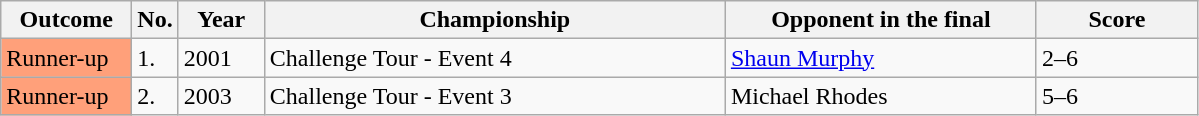<table class="sortable wikitable">
<tr>
<th width="80">Outcome</th>
<th width="20">No.</th>
<th width="50">Year</th>
<th width="300">Championship</th>
<th width="200">Opponent in the final</th>
<th width="100">Score</th>
</tr>
<tr>
<td style="background:#ffa07a;">Runner-up</td>
<td>1.</td>
<td>2001</td>
<td>Challenge Tour - Event 4</td>
<td> <a href='#'>Shaun Murphy</a></td>
<td>2–6</td>
</tr>
<tr>
<td style="background:#ffa07a;">Runner-up</td>
<td>2.</td>
<td>2003</td>
<td>Challenge Tour - Event 3</td>
<td> Michael Rhodes</td>
<td>5–6</td>
</tr>
</table>
